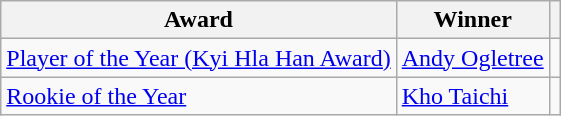<table class="wikitable">
<tr>
<th>Award</th>
<th>Winner</th>
<th></th>
</tr>
<tr>
<td><a href='#'>Player of the Year (Kyi Hla Han Award)</a></td>
<td> <a href='#'>Andy Ogletree</a></td>
<td></td>
</tr>
<tr>
<td><a href='#'>Rookie of the Year</a></td>
<td> <a href='#'>Kho Taichi</a></td>
<td></td>
</tr>
</table>
